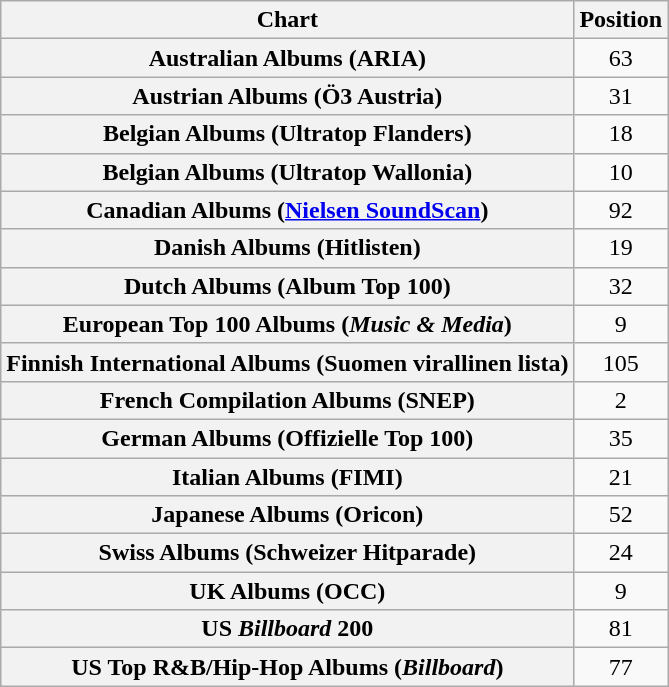<table class="wikitable sortable plainrowheaders" style="text-align:center">
<tr>
<th scope="col">Chart</th>
<th scope="col">Position</th>
</tr>
<tr>
<th scope="row">Australian Albums (ARIA)</th>
<td>63</td>
</tr>
<tr>
<th scope="row">Austrian Albums (Ö3 Austria)</th>
<td>31</td>
</tr>
<tr>
<th scope="row">Belgian Albums (Ultratop Flanders)</th>
<td>18</td>
</tr>
<tr>
<th scope="row">Belgian Albums (Ultratop Wallonia)</th>
<td>10</td>
</tr>
<tr>
<th scope="row">Canadian Albums (<a href='#'>Nielsen SoundScan</a>)</th>
<td>92</td>
</tr>
<tr>
<th scope="row">Danish Albums (Hitlisten)</th>
<td>19</td>
</tr>
<tr>
<th scope="row">Dutch Albums (Album Top 100)</th>
<td>32</td>
</tr>
<tr>
<th scope="row">European Top 100 Albums (<em>Music & Media</em>)</th>
<td>9</td>
</tr>
<tr>
<th scope="row">Finnish International Albums (Suomen virallinen lista)</th>
<td>105</td>
</tr>
<tr>
<th scope="row">French Compilation Albums (SNEP)</th>
<td>2</td>
</tr>
<tr>
<th scope="row">German Albums (Offizielle Top 100)</th>
<td>35</td>
</tr>
<tr>
<th scope="row">Italian Albums (FIMI)</th>
<td>21</td>
</tr>
<tr>
<th scope="row">Japanese Albums (Oricon)</th>
<td>52</td>
</tr>
<tr>
<th scope="row">Swiss Albums (Schweizer Hitparade)</th>
<td>24</td>
</tr>
<tr>
<th scope="row">UK Albums (OCC)</th>
<td>9</td>
</tr>
<tr>
<th scope="row">US <em>Billboard</em> 200</th>
<td>81</td>
</tr>
<tr>
<th scope="row">US Top R&B/Hip-Hop Albums (<em>Billboard</em>)</th>
<td>77</td>
</tr>
</table>
